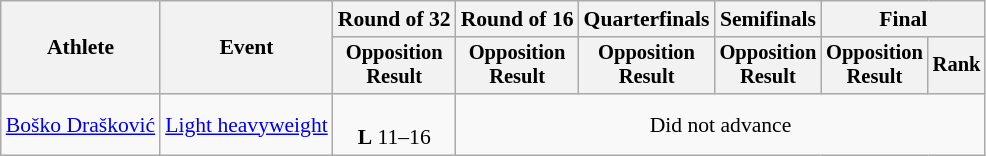<table class="wikitable" style="font-size:90%">
<tr>
<th rowspan="2">Athlete</th>
<th rowspan="2">Event</th>
<th>Round of 32</th>
<th>Round of 16</th>
<th>Quarterfinals</th>
<th>Semifinals</th>
<th colspan=2>Final</th>
</tr>
<tr style="font-size:95%">
<th>Opposition<br>Result</th>
<th>Opposition<br>Result</th>
<th>Opposition<br>Result</th>
<th>Opposition<br>Result</th>
<th>Opposition<br>Result</th>
<th>Rank</th>
</tr>
<tr align=center>
<td align=left><a href='#'>Boško Drašković</a></td>
<td align=left><a href='#'>Light heavyweight</a></td>
<td><br><strong>L</strong> 11–16</td>
<td colspan=5>Did not advance</td>
</tr>
</table>
